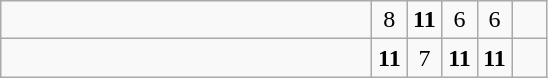<table class="wikitable">
<tr>
<td style="width:15em"></td>
<td align=center style="width:1em">8</td>
<td align=center style="width:1em"><strong>11</strong></td>
<td align=center style="width:1em">6</td>
<td align=center style="width:1em">6</td>
<td align=center style="width:1em"></td>
</tr>
<tr>
<td style="width:15em"></td>
<td align=center style="width:1em"><strong>11</strong></td>
<td align=center style="width:1em">7</td>
<td align=center style="width:1em"><strong>11</strong></td>
<td align=center style="width:1em"><strong>11</strong></td>
<td align=center style="width:1em"></td>
</tr>
</table>
